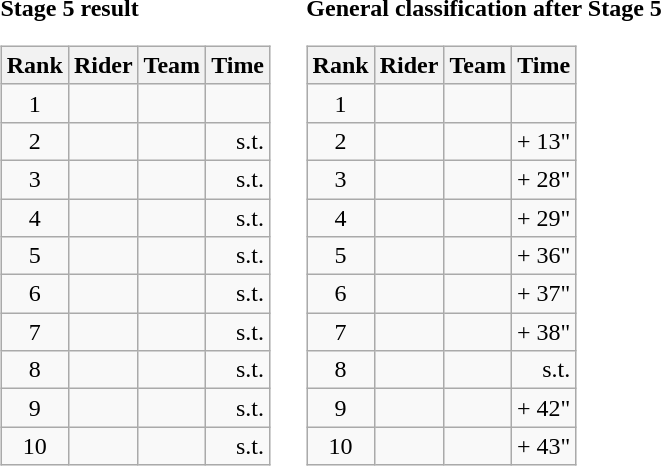<table>
<tr>
<td><strong>Stage 5 result</strong><br><table class="wikitable">
<tr>
<th scope="col">Rank</th>
<th scope="col">Rider</th>
<th scope="col">Team</th>
<th scope="col">Time</th>
</tr>
<tr>
<td style="text-align:center;">1</td>
<td></td>
<td></td>
<td style="text-align:right;"></td>
</tr>
<tr>
<td style="text-align:center;">2</td>
<td></td>
<td></td>
<td style="text-align:right;">s.t.</td>
</tr>
<tr>
<td style="text-align:center;">3</td>
<td></td>
<td></td>
<td style="text-align:right;">s.t.</td>
</tr>
<tr>
<td style="text-align:center;">4</td>
<td></td>
<td></td>
<td style="text-align:right;">s.t.</td>
</tr>
<tr>
<td style="text-align:center;">5</td>
<td></td>
<td></td>
<td style="text-align:right;">s.t.</td>
</tr>
<tr>
<td style="text-align:center;">6</td>
<td></td>
<td></td>
<td style="text-align:right;">s.t.</td>
</tr>
<tr>
<td style="text-align:center;">7</td>
<td></td>
<td></td>
<td style="text-align:right;">s.t.</td>
</tr>
<tr>
<td style="text-align:center;">8</td>
<td></td>
<td></td>
<td style="text-align:right;">s.t.</td>
</tr>
<tr>
<td style="text-align:center;">9</td>
<td></td>
<td></td>
<td style="text-align:right;">s.t.</td>
</tr>
<tr>
<td style="text-align:center;">10</td>
<td></td>
<td></td>
<td style="text-align:right;">s.t.</td>
</tr>
</table>
</td>
<td></td>
<td><strong>General classification after Stage 5</strong><br><table class="wikitable">
<tr>
<th scope="col">Rank</th>
<th scope="col">Rider</th>
<th scope="col">Team</th>
<th scope="col">Time</th>
</tr>
<tr>
<td style="text-align:center;">1</td>
<td></td>
<td></td>
<td style="text-align:right;"></td>
</tr>
<tr>
<td style="text-align:center;">2</td>
<td></td>
<td></td>
<td style="text-align:right;">+ 13"</td>
</tr>
<tr>
<td style="text-align:center;">3</td>
<td></td>
<td></td>
<td style="text-align:right;">+ 28"</td>
</tr>
<tr>
<td style="text-align:center;">4</td>
<td></td>
<td></td>
<td style="text-align:right;">+ 29"</td>
</tr>
<tr>
<td style="text-align:center;">5</td>
<td></td>
<td></td>
<td style="text-align:right;">+ 36"</td>
</tr>
<tr>
<td style="text-align:center;">6</td>
<td></td>
<td></td>
<td style="text-align:right;">+ 37"</td>
</tr>
<tr>
<td style="text-align:center;">7</td>
<td></td>
<td></td>
<td style="text-align:right;">+ 38"</td>
</tr>
<tr>
<td style="text-align:center;">8</td>
<td></td>
<td></td>
<td style="text-align:right;">s.t.</td>
</tr>
<tr>
<td style="text-align:center;">9</td>
<td></td>
<td></td>
<td style="text-align:right;">+ 42"</td>
</tr>
<tr>
<td style="text-align:center;">10</td>
<td></td>
<td></td>
<td style="text-align:right;">+ 43"</td>
</tr>
</table>
</td>
</tr>
</table>
